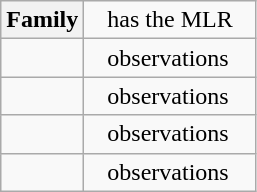<table class="wikitable" style="margin: 1em 0 1em 0" border="1">
<tr>
<th>Family</th>
<td>   has the MLR   </td>
</tr>
<tr>
<td>  <a href='#'></a>   </td>
<td>   observations</td>
</tr>
<tr>
<td>  <a href='#'></a>   </td>
<td>   observations</td>
</tr>
<tr>
<td>  <a href='#'></a>   </td>
<td>   observations</td>
</tr>
<tr>
<td>  <a href='#'></a>  </td>
<td>   observations</td>
</tr>
</table>
